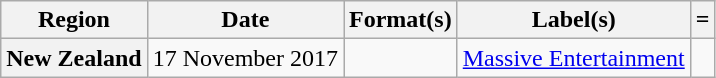<table class="wikitable plainrowheaders">
<tr>
<th scope="col">Region</th>
<th scope="col">Date</th>
<th scope="col">Format(s)</th>
<th scope="col">Label(s)</th>
<th scope="col">=</th>
</tr>
<tr>
<th scope="row">New Zealand</th>
<td>17 November 2017</td>
<td></td>
<td><a href='#'>Massive Entertainment</a></td>
<td align="center"></td>
</tr>
</table>
